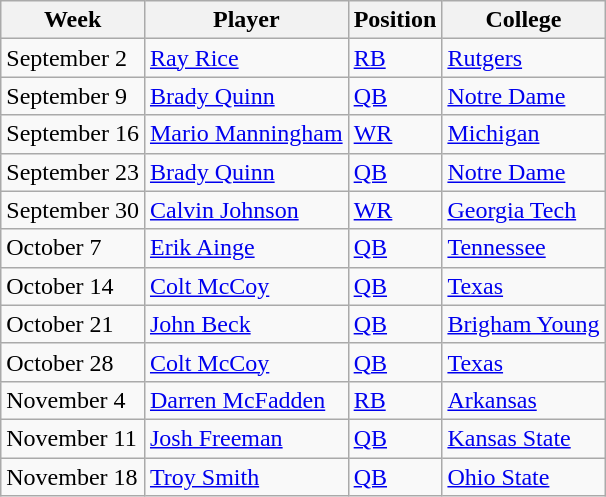<table class="wikitable">
<tr>
<th>Week</th>
<th>Player</th>
<th>Position</th>
<th>College</th>
</tr>
<tr>
<td>September 2</td>
<td><a href='#'>Ray Rice</a></td>
<td><a href='#'>RB</a></td>
<td><a href='#'>Rutgers</a></td>
</tr>
<tr>
<td>September 9</td>
<td><a href='#'>Brady Quinn</a></td>
<td><a href='#'>QB</a></td>
<td><a href='#'>Notre Dame</a></td>
</tr>
<tr>
<td>September 16</td>
<td><a href='#'>Mario Manningham</a></td>
<td><a href='#'>WR</a></td>
<td><a href='#'>Michigan</a></td>
</tr>
<tr>
<td>September 23</td>
<td><a href='#'>Brady Quinn</a></td>
<td><a href='#'>QB</a></td>
<td><a href='#'>Notre Dame</a></td>
</tr>
<tr>
<td>September 30</td>
<td><a href='#'>Calvin Johnson</a></td>
<td><a href='#'>WR</a></td>
<td><a href='#'>Georgia Tech</a></td>
</tr>
<tr>
<td>October 7</td>
<td><a href='#'>Erik Ainge</a></td>
<td><a href='#'>QB</a></td>
<td><a href='#'>Tennessee</a></td>
</tr>
<tr>
<td>October 14</td>
<td><a href='#'>Colt McCoy</a></td>
<td><a href='#'>QB</a></td>
<td><a href='#'>Texas</a></td>
</tr>
<tr>
<td>October 21</td>
<td><a href='#'>John Beck</a></td>
<td><a href='#'>QB</a></td>
<td><a href='#'>Brigham Young</a></td>
</tr>
<tr>
<td>October 28</td>
<td><a href='#'>Colt McCoy</a></td>
<td><a href='#'>QB</a></td>
<td><a href='#'>Texas</a></td>
</tr>
<tr>
<td>November 4</td>
<td><a href='#'>Darren McFadden</a></td>
<td><a href='#'>RB</a></td>
<td><a href='#'>Arkansas</a></td>
</tr>
<tr>
<td>November 11</td>
<td><a href='#'>Josh Freeman</a></td>
<td><a href='#'>QB</a></td>
<td><a href='#'>Kansas State</a></td>
</tr>
<tr>
<td>November 18</td>
<td><a href='#'>Troy Smith</a></td>
<td><a href='#'>QB</a></td>
<td><a href='#'>Ohio State</a></td>
</tr>
</table>
